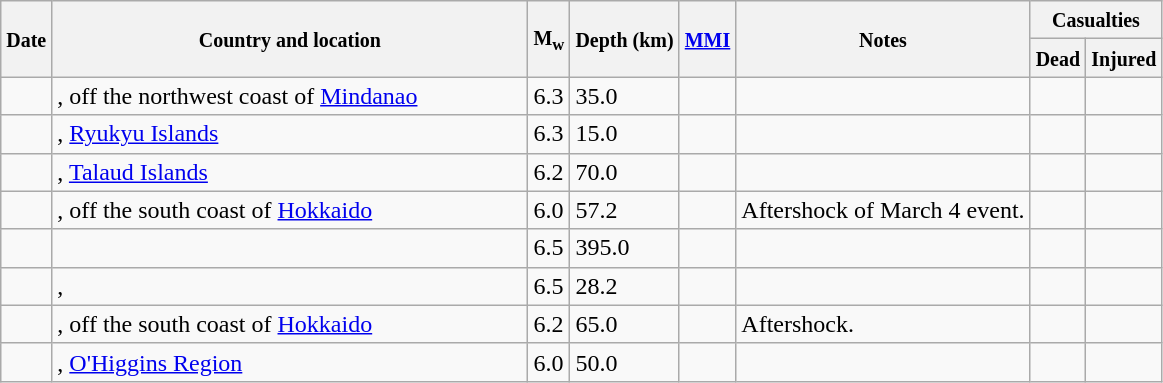<table class="wikitable sortable sort-under" style="border:1px black; margin-left:1em;">
<tr>
<th rowspan="2"><small>Date</small></th>
<th rowspan="2" style="width: 310px"><small>Country and location</small></th>
<th rowspan="2"><small>M<sub>w</sub></small></th>
<th rowspan="2"><small>Depth (km)</small></th>
<th rowspan="2"><small><a href='#'>MMI</a></small></th>
<th rowspan="2" class="unsortable"><small>Notes</small></th>
<th colspan="2"><small>Casualties</small></th>
</tr>
<tr>
<th><small>Dead</small></th>
<th><small>Injured</small></th>
</tr>
<tr>
<td></td>
<td>, off the northwest coast of <a href='#'>Mindanao</a></td>
<td>6.3</td>
<td>35.0</td>
<td></td>
<td></td>
<td></td>
<td></td>
</tr>
<tr>
<td></td>
<td>, <a href='#'>Ryukyu Islands</a></td>
<td>6.3</td>
<td>15.0</td>
<td></td>
<td></td>
<td></td>
<td></td>
</tr>
<tr>
<td></td>
<td>, <a href='#'>Talaud Islands</a></td>
<td>6.2</td>
<td>70.0</td>
<td></td>
<td></td>
<td></td>
<td></td>
</tr>
<tr>
<td></td>
<td>, off the south coast of <a href='#'>Hokkaido</a></td>
<td>6.0</td>
<td>57.2</td>
<td></td>
<td>Aftershock of March 4 event.</td>
<td></td>
<td></td>
</tr>
<tr>
<td></td>
<td></td>
<td>6.5</td>
<td>395.0</td>
<td></td>
<td></td>
<td></td>
<td></td>
</tr>
<tr>
<td></td>
<td>, </td>
<td>6.5</td>
<td>28.2</td>
<td></td>
<td></td>
<td></td>
<td></td>
</tr>
<tr>
<td></td>
<td>, off the south coast of <a href='#'>Hokkaido</a></td>
<td>6.2</td>
<td>65.0</td>
<td></td>
<td>Aftershock.</td>
<td></td>
<td></td>
</tr>
<tr>
<td></td>
<td>, <a href='#'>O'Higgins Region</a></td>
<td>6.0</td>
<td>50.0</td>
<td></td>
<td></td>
<td></td>
<td></td>
</tr>
</table>
